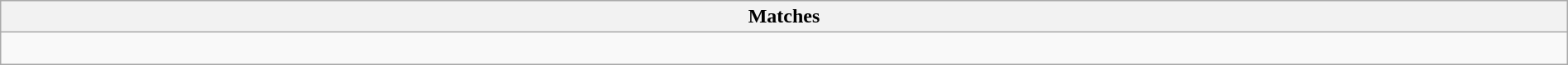<table class="wikitable collapsible collapsed" style="width:100%;">
<tr>
<th>Matches</th>
</tr>
<tr>
<td><br></td>
</tr>
</table>
